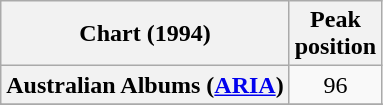<table class="wikitable sortable plainrowheaders">
<tr>
<th scope="col">Chart (1994)</th>
<th scope="col">Peak<br>position</th>
</tr>
<tr>
<th scope="row">Australian Albums (<a href='#'>ARIA</a>)</th>
<td align="center">96</td>
</tr>
<tr>
</tr>
<tr>
</tr>
<tr>
</tr>
<tr>
</tr>
</table>
